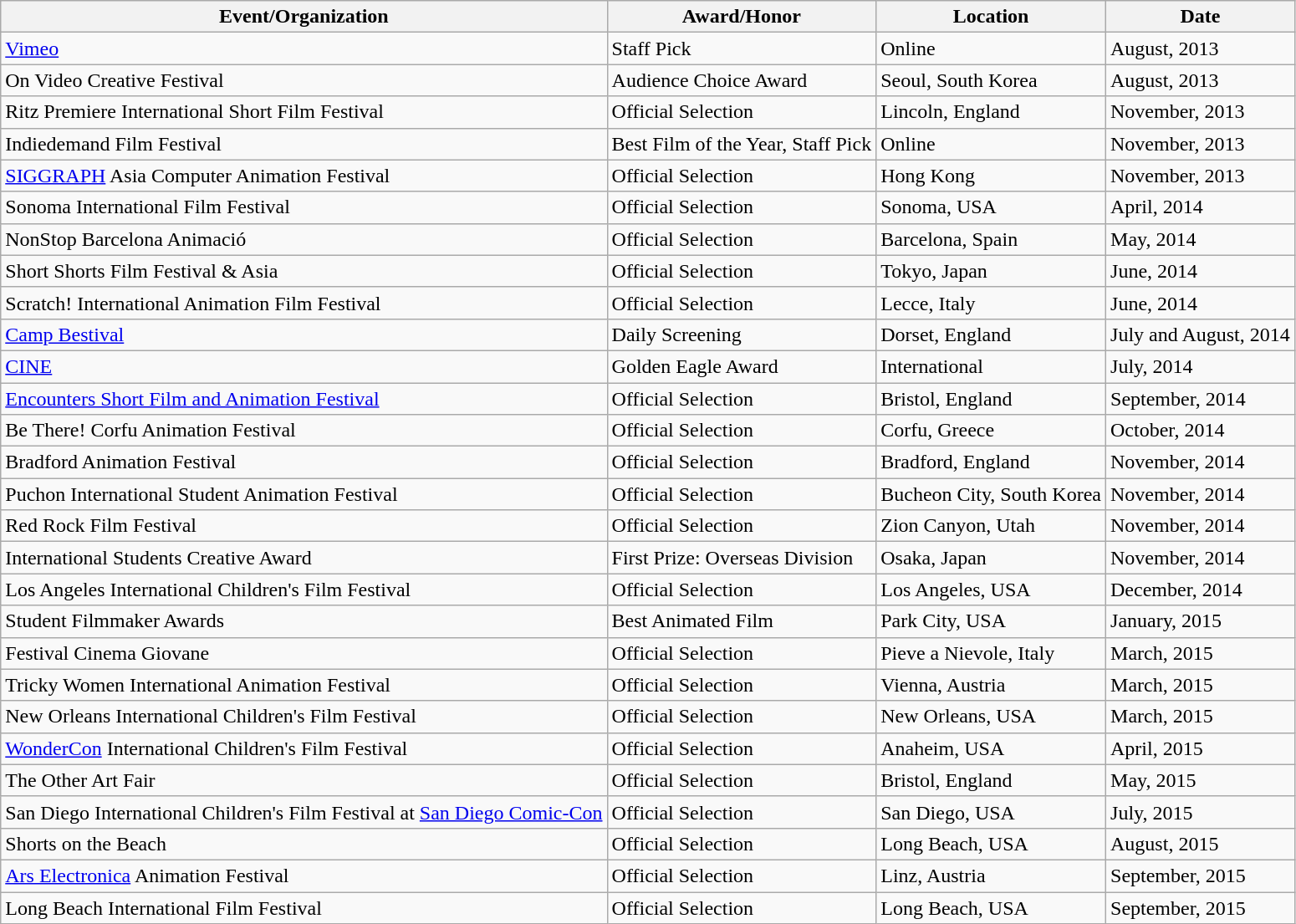<table class="wikitable">
<tr>
<th>Event/Organization</th>
<th>Award/Honor</th>
<th>Location</th>
<th>Date</th>
</tr>
<tr>
<td><a href='#'>Vimeo</a></td>
<td>Staff Pick</td>
<td>Online</td>
<td>August, 2013</td>
</tr>
<tr>
<td>On Video Creative Festival</td>
<td>Audience Choice Award</td>
<td>Seoul, South Korea</td>
<td>August, 2013</td>
</tr>
<tr>
<td>Ritz Premiere International Short Film Festival</td>
<td>Official Selection</td>
<td>Lincoln, England</td>
<td>November, 2013</td>
</tr>
<tr>
<td>Indiedemand Film Festival</td>
<td>Best Film of the Year, Staff Pick</td>
<td>Online</td>
<td>November, 2013</td>
</tr>
<tr>
<td><a href='#'>SIGGRAPH</a> Asia Computer Animation Festival</td>
<td>Official Selection</td>
<td>Hong Kong</td>
<td>November, 2013</td>
</tr>
<tr>
<td>Sonoma International Film Festival</td>
<td>Official Selection</td>
<td>Sonoma, USA</td>
<td>April, 2014</td>
</tr>
<tr>
<td>NonStop Barcelona Animació</td>
<td>Official Selection</td>
<td>Barcelona, Spain</td>
<td>May, 2014</td>
</tr>
<tr>
<td>Short Shorts Film Festival & Asia</td>
<td>Official Selection</td>
<td>Tokyo, Japan</td>
<td>June, 2014</td>
</tr>
<tr>
<td>Scratch! International Animation Film Festival</td>
<td>Official Selection</td>
<td>Lecce, Italy</td>
<td>June, 2014</td>
</tr>
<tr>
<td><a href='#'>Camp Bestival</a></td>
<td>Daily Screening</td>
<td>Dorset, England</td>
<td>July and August, 2014</td>
</tr>
<tr>
<td><a href='#'>CINE</a></td>
<td>Golden Eagle Award</td>
<td>International</td>
<td>July, 2014</td>
</tr>
<tr>
<td><a href='#'>Encounters Short Film and Animation Festival</a></td>
<td>Official Selection</td>
<td>Bristol, England</td>
<td>September, 2014</td>
</tr>
<tr>
<td>Be There! Corfu Animation Festival</td>
<td>Official Selection</td>
<td>Corfu, Greece</td>
<td>October, 2014</td>
</tr>
<tr>
<td>Bradford Animation Festival</td>
<td>Official Selection</td>
<td>Bradford, England</td>
<td>November, 2014</td>
</tr>
<tr>
<td>Puchon International Student Animation Festival</td>
<td>Official Selection</td>
<td>Bucheon City, South Korea</td>
<td>November, 2014</td>
</tr>
<tr>
<td>Red Rock Film Festival</td>
<td>Official Selection</td>
<td>Zion Canyon, Utah</td>
<td>November, 2014</td>
</tr>
<tr>
<td>International Students Creative Award</td>
<td>First Prize: Overseas Division</td>
<td>Osaka, Japan</td>
<td>November, 2014</td>
</tr>
<tr>
<td>Los Angeles International Children's Film Festival</td>
<td>Official Selection</td>
<td>Los Angeles, USA</td>
<td>December, 2014</td>
</tr>
<tr>
<td>Student Filmmaker Awards</td>
<td>Best Animated Film</td>
<td>Park City, USA</td>
<td>January, 2015</td>
</tr>
<tr>
<td>Festival Cinema Giovane</td>
<td>Official Selection</td>
<td>Pieve a Nievole, Italy</td>
<td>March, 2015</td>
</tr>
<tr>
<td>Tricky Women International Animation Festival</td>
<td>Official Selection</td>
<td>Vienna, Austria</td>
<td>March, 2015</td>
</tr>
<tr>
<td>New Orleans International Children's Film Festival</td>
<td>Official Selection</td>
<td>New Orleans, USA</td>
<td>March, 2015</td>
</tr>
<tr>
<td><a href='#'>WonderCon</a> International Children's Film Festival</td>
<td>Official Selection</td>
<td>Anaheim, USA</td>
<td>April, 2015</td>
</tr>
<tr>
<td>The Other Art Fair</td>
<td>Official Selection</td>
<td>Bristol, England</td>
<td>May, 2015</td>
</tr>
<tr>
<td>San Diego International Children's Film Festival at <a href='#'>San Diego Comic-Con</a></td>
<td>Official Selection</td>
<td>San Diego, USA</td>
<td>July, 2015</td>
</tr>
<tr>
<td>Shorts on the Beach</td>
<td>Official Selection</td>
<td>Long Beach, USA</td>
<td>August, 2015</td>
</tr>
<tr>
<td><a href='#'>Ars Electronica</a> Animation Festival </td>
<td>Official Selection</td>
<td>Linz, Austria</td>
<td>September, 2015</td>
</tr>
<tr>
<td>Long Beach International Film Festival </td>
<td>Official Selection</td>
<td>Long Beach, USA</td>
<td>September, 2015</td>
</tr>
</table>
